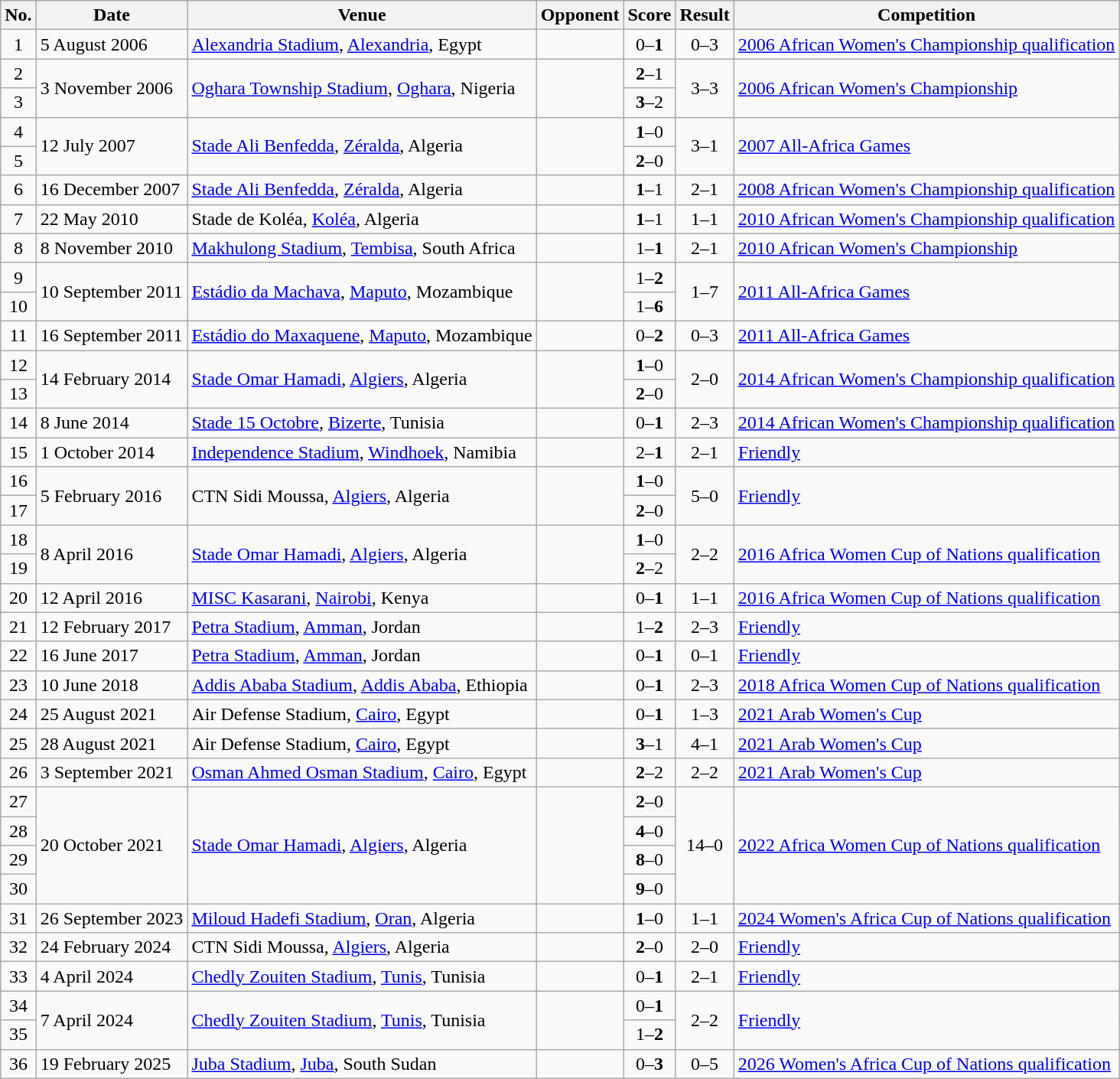<table class="wikitable">
<tr>
<th>No.</th>
<th>Date</th>
<th>Venue</th>
<th>Opponent</th>
<th>Score</th>
<th>Result</th>
<th>Competition</th>
</tr>
<tr>
<td align="center">1</td>
<td>5 August 2006</td>
<td><a href='#'>Alexandria Stadium</a>, <a href='#'>Alexandria</a>, Egypt</td>
<td></td>
<td align="center">0–<strong>1</strong></td>
<td align="center">0–3</td>
<td><a href='#'>2006 African Women's Championship qualification</a></td>
</tr>
<tr>
<td align="center">2</td>
<td rowspan="2">3 November 2006</td>
<td rowspan="2"><a href='#'>Oghara Township Stadium</a>, <a href='#'>Oghara</a>, Nigeria</td>
<td rowspan="2"></td>
<td align="center"><strong>2</strong>–1</td>
<td rowspan="2" align="center">3–3</td>
<td rowspan="2"><a href='#'>2006 African Women's Championship</a></td>
</tr>
<tr align="center">
<td>3</td>
<td><strong>3</strong>–2</td>
</tr>
<tr>
<td align="center">4</td>
<td rowspan="2">12 July 2007</td>
<td rowspan="2"><a href='#'>Stade Ali Benfedda</a>, <a href='#'>Zéralda</a>, Algeria</td>
<td rowspan="2"></td>
<td align="center"><strong>1</strong>–0</td>
<td rowspan="2" align="center">3–1</td>
<td rowspan="2"><a href='#'>2007 All-Africa Games</a></td>
</tr>
<tr align="center">
<td>5</td>
<td><strong>2</strong>–0</td>
</tr>
<tr>
<td align="center">6</td>
<td>16 December 2007</td>
<td><a href='#'>Stade Ali Benfedda</a>, <a href='#'>Zéralda</a>, Algeria</td>
<td></td>
<td align="center"><strong>1</strong>–1</td>
<td align="center">2–1</td>
<td><a href='#'>2008 African Women's Championship qualification</a></td>
</tr>
<tr>
<td align="center">7</td>
<td>22 May 2010</td>
<td>Stade de Koléa, <a href='#'>Koléa</a>, Algeria</td>
<td></td>
<td align="center"><strong>1</strong>–1</td>
<td align="center">1–1</td>
<td><a href='#'>2010 African Women's Championship qualification</a></td>
</tr>
<tr>
<td align="center">8</td>
<td>8 November 2010</td>
<td><a href='#'>Makhulong Stadium</a>, <a href='#'>Tembisa</a>, South Africa</td>
<td></td>
<td align="center">1–<strong>1</strong></td>
<td align="center">2–1</td>
<td><a href='#'>2010 African Women's Championship</a></td>
</tr>
<tr>
<td align="center">9</td>
<td rowspan="2">10 September 2011</td>
<td rowspan="2"><a href='#'>Estádio da Machava</a>, <a href='#'>Maputo</a>, Mozambique</td>
<td rowspan="2"></td>
<td align="center">1–<strong>2</strong></td>
<td rowspan="2" align="center">1–7</td>
<td rowspan="2"><a href='#'>2011 All-Africa Games</a></td>
</tr>
<tr align="center">
<td>10</td>
<td>1–<strong>6</strong></td>
</tr>
<tr>
<td align="center">11</td>
<td>16 September 2011</td>
<td><a href='#'>Estádio do Maxaquene</a>, <a href='#'>Maputo</a>, Mozambique</td>
<td></td>
<td align="center">0–<strong>2</strong></td>
<td align="center">0–3</td>
<td><a href='#'>2011 All-Africa Games</a></td>
</tr>
<tr>
<td align="center">12</td>
<td rowspan="2">14 February 2014</td>
<td rowspan="2"><a href='#'>Stade Omar Hamadi</a>, <a href='#'>Algiers</a>, Algeria</td>
<td rowspan="2"></td>
<td align="center"><strong>1</strong>–0</td>
<td rowspan="2" align="center">2–0</td>
<td rowspan="2"><a href='#'>2014 African Women's Championship qualification</a></td>
</tr>
<tr align="center">
<td>13</td>
<td><strong>2</strong>–0</td>
</tr>
<tr>
<td align="center">14</td>
<td>8 June 2014</td>
<td><a href='#'>Stade 15 Octobre</a>, <a href='#'>Bizerte</a>, Tunisia</td>
<td></td>
<td align="center">0–<strong>1</strong></td>
<td align="center">2–3</td>
<td><a href='#'>2014 African Women's Championship qualification</a></td>
</tr>
<tr>
<td align="center">15</td>
<td>1 October 2014</td>
<td><a href='#'>Independence Stadium</a>, <a href='#'>Windhoek</a>, Namibia</td>
<td></td>
<td align="center">2–<strong>1</strong></td>
<td align="center">2–1</td>
<td><a href='#'>Friendly</a></td>
</tr>
<tr>
<td align="center">16</td>
<td rowspan="2">5 February 2016</td>
<td rowspan="2">CTN Sidi Moussa, <a href='#'>Algiers</a>, Algeria</td>
<td rowspan="2"></td>
<td align="center"><strong>1</strong>–0</td>
<td rowspan="2" align="center">5–0</td>
<td rowspan="2"><a href='#'>Friendly</a></td>
</tr>
<tr align="center">
<td>17</td>
<td><strong>2</strong>–0</td>
</tr>
<tr>
<td align="center">18</td>
<td rowspan="2">8 April 2016</td>
<td rowspan="2"><a href='#'>Stade Omar Hamadi</a>, <a href='#'>Algiers</a>, Algeria</td>
<td rowspan="2"></td>
<td align="center"><strong>1</strong>–0</td>
<td rowspan="2" align="center">2–2</td>
<td rowspan="2"><a href='#'>2016 Africa Women Cup of Nations qualification</a></td>
</tr>
<tr align="center">
<td>19</td>
<td><strong>2</strong>–2</td>
</tr>
<tr>
<td align="center">20</td>
<td>12 April 2016</td>
<td><a href='#'>MISC Kasarani</a>, <a href='#'>Nairobi</a>, Kenya</td>
<td></td>
<td align="center">0–<strong>1</strong></td>
<td align="center">1–1</td>
<td><a href='#'>2016 Africa Women Cup of Nations qualification</a></td>
</tr>
<tr>
<td align="center">21</td>
<td>12 February 2017</td>
<td><a href='#'>Petra Stadium</a>, <a href='#'>Amman</a>, Jordan</td>
<td></td>
<td align="center">1–<strong>2</strong></td>
<td align="center">2–3</td>
<td><a href='#'>Friendly</a></td>
</tr>
<tr>
<td align="center">22</td>
<td>16 June 2017</td>
<td><a href='#'>Petra Stadium</a>, <a href='#'>Amman</a>, Jordan</td>
<td></td>
<td align="center">0–<strong>1</strong></td>
<td align="center">0–1</td>
<td><a href='#'>Friendly</a></td>
</tr>
<tr>
<td align="center">23</td>
<td>10 June 2018</td>
<td><a href='#'>Addis Ababa Stadium</a>, <a href='#'>Addis Ababa</a>, Ethiopia</td>
<td></td>
<td align="center">0–<strong>1</strong></td>
<td align="center">2–3</td>
<td><a href='#'>2018 Africa Women Cup of Nations qualification</a></td>
</tr>
<tr>
<td align="center">24</td>
<td>25 August 2021</td>
<td>Air Defense Stadium, <a href='#'>Cairo</a>, Egypt</td>
<td></td>
<td align="center">0–<strong>1</strong></td>
<td align="center">1–3</td>
<td><a href='#'>2021 Arab Women's Cup</a></td>
</tr>
<tr>
<td align="center">25</td>
<td>28 August 2021</td>
<td>Air Defense Stadium, <a href='#'>Cairo</a>, Egypt</td>
<td></td>
<td align="center"><strong>3</strong>–1</td>
<td align="center">4–1</td>
<td><a href='#'>2021 Arab Women's Cup</a></td>
</tr>
<tr>
<td align="center">26</td>
<td>3 September 2021</td>
<td><a href='#'>Osman Ahmed Osman Stadium</a>, <a href='#'>Cairo</a>, Egypt</td>
<td></td>
<td align="center"><strong>2</strong>–2</td>
<td align="center">2–2</td>
<td><a href='#'>2021 Arab Women's Cup</a></td>
</tr>
<tr>
<td align=center>27</td>
<td rowspan=4>20 October 2021</td>
<td rowspan="4"><a href='#'>Stade Omar Hamadi</a>, <a href='#'>Algiers</a>, Algeria</td>
<td rowspan="4"></td>
<td align="center"><strong>2</strong>–0</td>
<td rowspan="4" align="center">14–0</td>
<td rowspan="4"><a href='#'>2022 Africa Women Cup of Nations qualification</a></td>
</tr>
<tr align=center>
<td>28</td>
<td><strong>4</strong>–0</td>
</tr>
<tr align=center>
<td>29</td>
<td><strong>8</strong>–0</td>
</tr>
<tr align=center>
<td>30</td>
<td><strong>9</strong>–0</td>
</tr>
<tr>
<td align=center>31</td>
<td>26 September 2023</td>
<td><a href='#'>Miloud Hadefi Stadium</a>, <a href='#'>Oran</a>, Algeria</td>
<td></td>
<td align="center"><strong>1</strong>–0</td>
<td align="center">1–1</td>
<td><a href='#'>2024 Women's Africa Cup of Nations qualification</a></td>
</tr>
<tr>
<td align=center>32</td>
<td>24 February 2024</td>
<td>CTN Sidi Moussa, <a href='#'>Algiers</a>, Algeria</td>
<td></td>
<td align="center"><strong>2</strong>–0</td>
<td align="center">2–0</td>
<td><a href='#'>Friendly</a></td>
</tr>
<tr>
<td align=center>33</td>
<td>4 April 2024</td>
<td><a href='#'>Chedly Zouiten Stadium</a>, <a href='#'>Tunis</a>, Tunisia</td>
<td></td>
<td align="center">0–<strong>1</strong></td>
<td align="center">2–1</td>
<td><a href='#'>Friendly</a></td>
</tr>
<tr>
<td align=center>34</td>
<td rowspan=2>7 April 2024</td>
<td rowspan=2><a href='#'>Chedly Zouiten Stadium</a>, <a href='#'>Tunis</a>, Tunisia</td>
<td rowspan=2></td>
<td align=center>0–<strong>1</strong></td>
<td rowspan=2 align=center>2–2</td>
<td rowspan=2><a href='#'>Friendly</a></td>
</tr>
<tr align=center>
<td>35</td>
<td>1–<strong>2</strong></td>
</tr>
<tr>
<td align=center>36</td>
<td>19 February 2025</td>
<td><a href='#'>Juba Stadium</a>, <a href='#'>Juba</a>, South Sudan</td>
<td></td>
<td align="center">0–<strong>3</strong></td>
<td align="center">0–5</td>
<td><a href='#'>2026 Women's Africa Cup of Nations qualification</a></td>
</tr>
</table>
